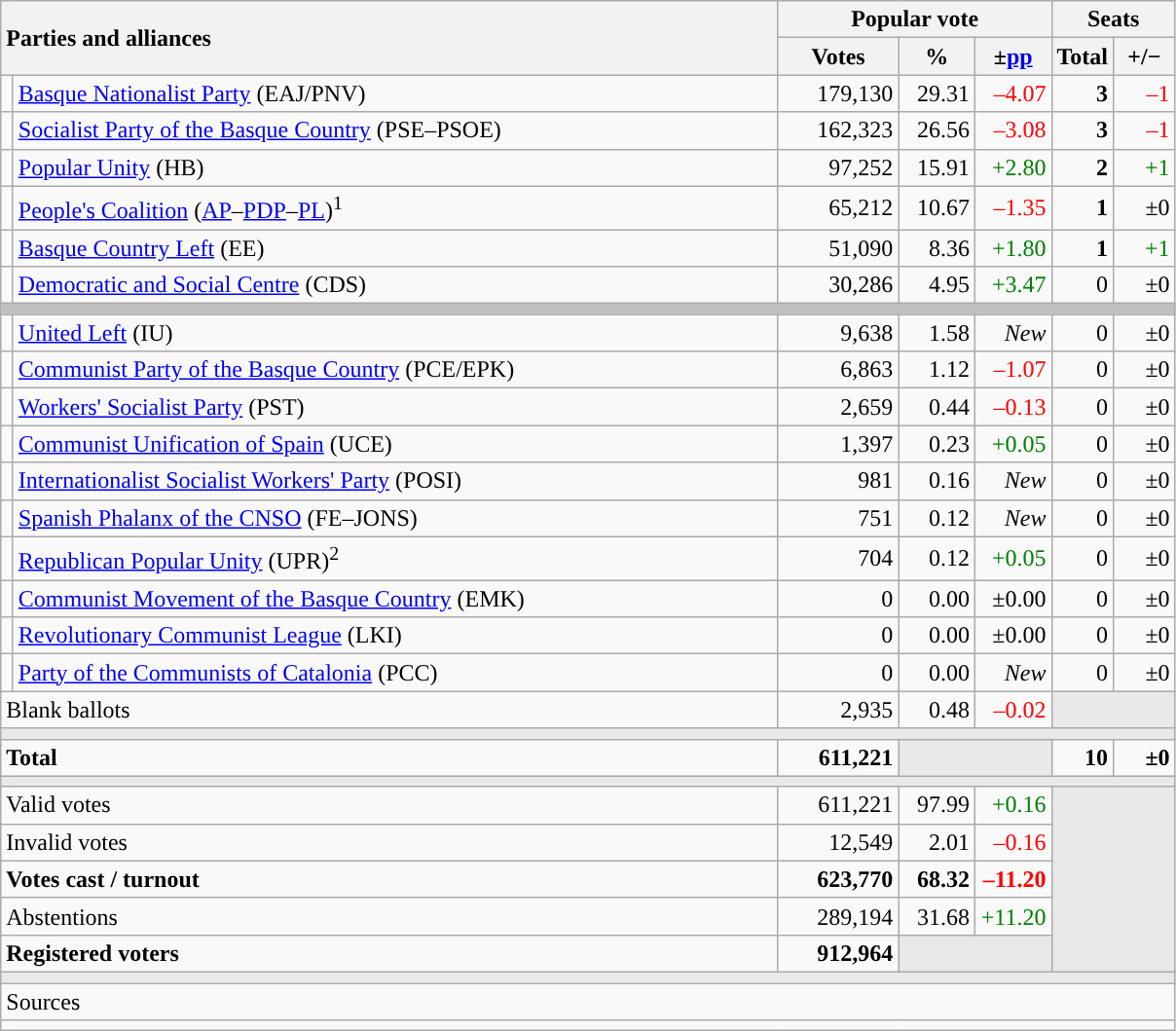<table class="wikitable" style="text-align:right;">
<tr>
<th style="text-align:left;" rowspan="2" colspan="2" width="525">Parties and alliances</th>
<th colspan="3">Popular vote</th>
<th colspan="2">Seats</th>
</tr>
<tr>
<th width="75">Votes</th>
<th width="45">%</th>
<th width="45">±<a href='#'>pp</a></th>
<th width="35">Total</th>
<th width="35">+/−</th>
</tr>
<tr>
<td width="1" style="color:inherit;background:"></td>
<td align="left"><a href='#'>Basque Nationalist Party</a> (EAJ/PNV)</td>
<td>179,130</td>
<td>29.31</td>
<td style="color:red;">–4.07</td>
<td><strong>3</strong></td>
<td style="color:red;">–1</td>
</tr>
<tr>
<td style="color:inherit;background:"></td>
<td align="left"><a href='#'>Socialist Party of the Basque Country</a> (PSE–PSOE)</td>
<td>162,323</td>
<td>26.56</td>
<td style="color:red;">–3.08</td>
<td><strong>3</strong></td>
<td style="color:red;">–1</td>
</tr>
<tr>
<td style="color:inherit;background:"></td>
<td align="left"><a href='#'>Popular Unity</a> (HB)</td>
<td>97,252</td>
<td>15.91</td>
<td style="color:green;">+2.80</td>
<td><strong>2</strong></td>
<td style="color:green;">+1</td>
</tr>
<tr>
<td style="color:inherit;background:"></td>
<td align="left"><a href='#'>People's Coalition</a> (<a href='#'>AP</a>–<a href='#'>PDP</a>–<a href='#'>PL</a>)<sup>1</sup></td>
<td>65,212</td>
<td>10.67</td>
<td style="color:red;">–1.35</td>
<td><strong>1</strong></td>
<td>±0</td>
</tr>
<tr>
<td style="color:inherit;background:"></td>
<td align="left"><a href='#'>Basque Country Left</a> (EE)</td>
<td>51,090</td>
<td>8.36</td>
<td style="color:green;">+1.80</td>
<td><strong>1</strong></td>
<td style="color:green;">+1</td>
</tr>
<tr>
<td style="color:inherit;background:"></td>
<td align="left"><a href='#'>Democratic and Social Centre</a> (CDS)</td>
<td>30,286</td>
<td>4.95</td>
<td style="color:green;">+3.47</td>
<td>0</td>
<td>±0</td>
</tr>
<tr>
<td colspan="7" bgcolor="#C0C0C0"></td>
</tr>
<tr>
<td style="color:inherit;background:"></td>
<td align="left"><a href='#'>United Left</a> (IU)</td>
<td>9,638</td>
<td>1.58</td>
<td><em>New</em></td>
<td>0</td>
<td>±0</td>
</tr>
<tr>
<td style="color:inherit;background:"></td>
<td align="left"><a href='#'>Communist Party of the Basque Country</a> (PCE/EPK)</td>
<td>6,863</td>
<td>1.12</td>
<td style="color:red;">–1.07</td>
<td>0</td>
<td>±0</td>
</tr>
<tr>
<td style="color:inherit;background:"></td>
<td align="left"><a href='#'>Workers' Socialist Party</a> (PST)</td>
<td>2,659</td>
<td>0.44</td>
<td style="color:red;">–0.13</td>
<td>0</td>
<td>±0</td>
</tr>
<tr>
<td style="color:inherit;background:"></td>
<td align="left"><a href='#'>Communist Unification of Spain</a> (UCE)</td>
<td>1,397</td>
<td>0.23</td>
<td style="color:green;">+0.05</td>
<td>0</td>
<td>±0</td>
</tr>
<tr>
<td style="color:inherit;background:"></td>
<td align="left"><a href='#'>Internationalist Socialist Workers' Party</a> (POSI)</td>
<td>981</td>
<td>0.16</td>
<td><em>New</em></td>
<td>0</td>
<td>±0</td>
</tr>
<tr>
<td style="color:inherit;background:"></td>
<td align="left"><a href='#'>Spanish Phalanx of the CNSO</a> (FE–JONS)</td>
<td>751</td>
<td>0.12</td>
<td><em>New</em></td>
<td>0</td>
<td>±0</td>
</tr>
<tr>
<td style="color:inherit;background:"></td>
<td align="left"><a href='#'>Republican Popular Unity</a> (UPR)<sup>2</sup></td>
<td>704</td>
<td>0.12</td>
<td style="color:green;">+0.05</td>
<td>0</td>
<td>±0</td>
</tr>
<tr>
<td style="color:inherit;background:"></td>
<td align="left"><a href='#'>Communist Movement of the Basque Country</a> (EMK)</td>
<td>0</td>
<td>0.00</td>
<td>±0.00</td>
<td>0</td>
<td>±0</td>
</tr>
<tr>
<td style="color:inherit;background:"></td>
<td align="left"><a href='#'>Revolutionary Communist League</a> (LKI)</td>
<td>0</td>
<td>0.00</td>
<td>±0.00</td>
<td>0</td>
<td>±0</td>
</tr>
<tr>
<td style="color:inherit;background:"></td>
<td align="left"><a href='#'>Party of the Communists of Catalonia</a> (PCC)</td>
<td>0</td>
<td>0.00</td>
<td><em>New</em></td>
<td>0</td>
<td>±0</td>
</tr>
<tr>
<td align="left" colspan="2">Blank ballots</td>
<td>2,935</td>
<td>0.48</td>
<td style="color:red;">–0.02</td>
<td bgcolor="#E9E9E9" colspan="2"></td>
</tr>
<tr>
<td colspan="7" bgcolor="#E9E9E9"></td>
</tr>
<tr style="font-weight:bold;">
<td align="left" colspan="2">Total</td>
<td>611,221</td>
<td bgcolor="#E9E9E9" colspan="2"></td>
<td>10</td>
<td>±0</td>
</tr>
<tr>
<td colspan="7" bgcolor="#E9E9E9"></td>
</tr>
<tr>
<td align="left" colspan="2">Valid votes</td>
<td>611,221</td>
<td>97.99</td>
<td style="color:green;">+0.16</td>
<td bgcolor="#E9E9E9" colspan="2" rowspan="5"></td>
</tr>
<tr>
<td align="left" colspan="2">Invalid votes</td>
<td>12,549</td>
<td>2.01</td>
<td style="color:red;">–0.16</td>
</tr>
<tr style="font-weight:bold;">
<td align="left" colspan="2">Votes cast / turnout</td>
<td>623,770</td>
<td>68.32</td>
<td style="color:red;">–11.20</td>
</tr>
<tr>
<td align="left" colspan="2">Abstentions</td>
<td>289,194</td>
<td>31.68</td>
<td style="color:green;">+11.20</td>
</tr>
<tr style="font-weight:bold;">
<td align="left" colspan="2">Registered voters</td>
<td>912,964</td>
<td bgcolor="#E9E9E9" colspan="2"></td>
</tr>
<tr>
<td colspan="7" bgcolor="#E9E9E9"></td>
</tr>
<tr>
<td align="left" colspan="7">Sources</td>
</tr>
<tr>
<td colspan="7" style="text-align:left; max-width:790px;"></td>
</tr>
</table>
